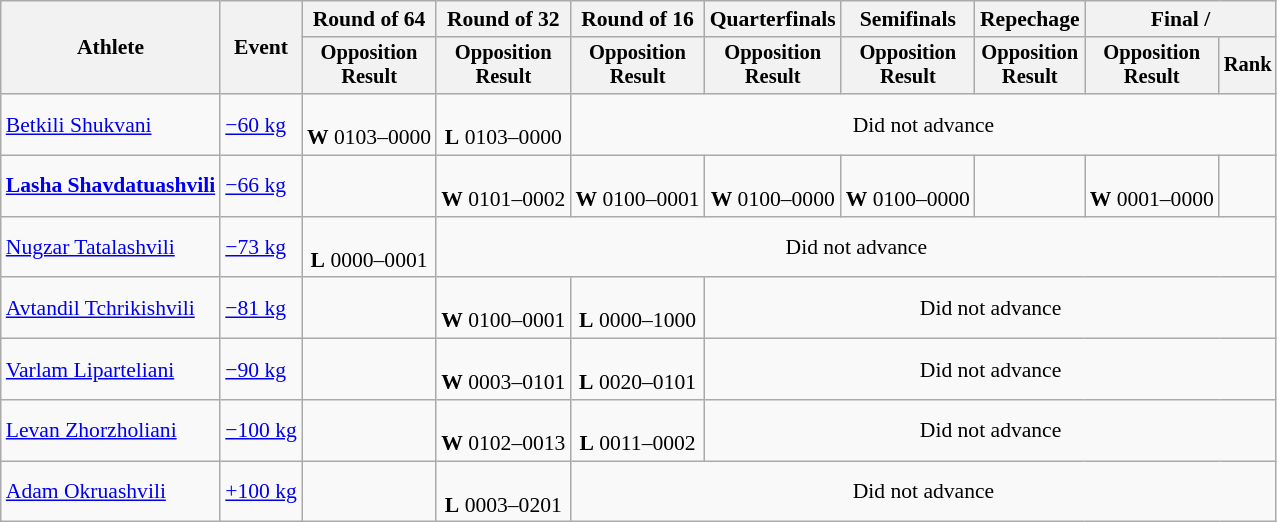<table class="wikitable" style="font-size:90%">
<tr>
<th rowspan="2">Athlete</th>
<th rowspan="2">Event</th>
<th>Round of 64</th>
<th>Round of 32</th>
<th>Round of 16</th>
<th>Quarterfinals</th>
<th>Semifinals</th>
<th>Repechage</th>
<th colspan=2>Final / </th>
</tr>
<tr style="font-size:95%">
<th>Opposition<br>Result</th>
<th>Opposition<br>Result</th>
<th>Opposition<br>Result</th>
<th>Opposition<br>Result</th>
<th>Opposition<br>Result</th>
<th>Opposition<br>Result</th>
<th>Opposition<br>Result</th>
<th>Rank</th>
</tr>
<tr align=center>
<td align=left><a href='#'>Betkili Shukvani</a></td>
<td align=left><a href='#'>−60 kg</a></td>
<td><br><strong>W</strong> 0103–0000</td>
<td><br><strong>L</strong> 0103–0000</td>
<td colspan=6>Did not advance</td>
</tr>
<tr align=center>
<td align=left><strong><a href='#'>Lasha Shavdatuashvili</a></strong></td>
<td align=left><a href='#'>−66 kg</a></td>
<td></td>
<td><br><strong>W</strong> 0101–0002</td>
<td><br><strong>W</strong> 0100–0001</td>
<td><br><strong>W</strong> 0100–0000</td>
<td><br><strong>W</strong> 0100–0000</td>
<td></td>
<td><br><strong>W</strong> 0001–0000</td>
<td align=center></td>
</tr>
<tr align=center>
<td align=left><a href='#'>Nugzar Tatalashvili</a></td>
<td align=left><a href='#'>−73 kg</a></td>
<td><br><strong>L</strong> 0000–0001</td>
<td colspan=7>Did not advance</td>
</tr>
<tr align=center>
<td align=left><a href='#'>Avtandil Tchrikishvili</a></td>
<td align=left><a href='#'>−81 kg</a></td>
<td></td>
<td><br><strong>W</strong> 0100–0001</td>
<td><br><strong>L</strong> 0000–1000</td>
<td colspan=5>Did not advance</td>
</tr>
<tr align=center>
<td align=left><a href='#'>Varlam Liparteliani</a></td>
<td align=left><a href='#'>−90 kg</a></td>
<td></td>
<td><br><strong>W</strong> 0003–0101</td>
<td><br><strong>L</strong> 0020–0101</td>
<td colspan=5>Did not advance</td>
</tr>
<tr align=center>
<td align=left><a href='#'>Levan Zhorzholiani</a></td>
<td align=left><a href='#'>−100 kg</a></td>
<td></td>
<td><br><strong>W</strong> 0102–0013</td>
<td><br><strong>L</strong> 0011–0002</td>
<td colspan=7>Did not advance</td>
</tr>
<tr align=center>
<td align=left><a href='#'>Adam Okruashvili</a></td>
<td align=left><a href='#'>+100 kg</a></td>
<td></td>
<td><br><strong>L</strong> 0003–0201</td>
<td colspan=6>Did not advance</td>
</tr>
</table>
